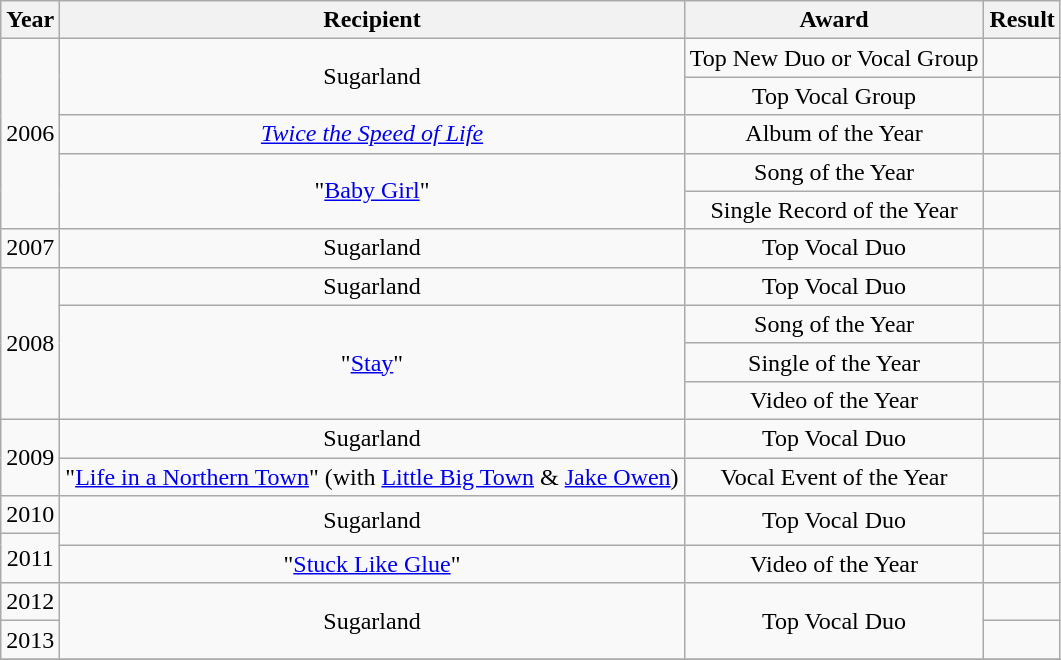<table class="wikitable" style="text-align:center">
<tr>
<th>Year</th>
<th>Recipient</th>
<th>Award</th>
<th>Result</th>
</tr>
<tr>
<td rowspan="5">2006</td>
<td rowspan="2">Sugarland</td>
<td>Top New Duo or Vocal Group</td>
<td></td>
</tr>
<tr>
<td>Top Vocal Group</td>
<td></td>
</tr>
<tr>
<td><em><a href='#'>Twice the Speed of Life</a></em></td>
<td>Album of the Year</td>
<td></td>
</tr>
<tr>
<td rowspan="2">"<a href='#'>Baby Girl</a>"</td>
<td>Song of the Year</td>
<td></td>
</tr>
<tr>
<td>Single Record of the Year</td>
<td></td>
</tr>
<tr>
<td>2007</td>
<td>Sugarland</td>
<td>Top Vocal Duo</td>
<td></td>
</tr>
<tr>
<td rowspan="4">2008</td>
<td>Sugarland</td>
<td>Top Vocal Duo</td>
<td></td>
</tr>
<tr>
<td rowspan="3">"<a href='#'>Stay</a>"</td>
<td>Song of the Year</td>
<td></td>
</tr>
<tr>
<td>Single of the Year</td>
<td></td>
</tr>
<tr>
<td>Video of the Year</td>
<td></td>
</tr>
<tr>
<td rowspan="2">2009</td>
<td>Sugarland</td>
<td>Top Vocal Duo</td>
<td></td>
</tr>
<tr>
<td>"<a href='#'>Life in a Northern Town</a>" (with <a href='#'>Little Big Town</a> & <a href='#'>Jake Owen</a>)</td>
<td>Vocal Event of the Year</td>
<td></td>
</tr>
<tr>
<td>2010</td>
<td rowspan="2">Sugarland</td>
<td rowspan="2">Top Vocal Duo</td>
<td></td>
</tr>
<tr>
<td rowspan="2">2011</td>
<td></td>
</tr>
<tr>
<td>"<a href='#'>Stuck Like Glue</a>"</td>
<td>Video of the Year</td>
<td></td>
</tr>
<tr>
<td>2012</td>
<td rowspan="2">Sugarland</td>
<td rowspan="2">Top Vocal Duo</td>
<td></td>
</tr>
<tr>
<td>2013</td>
<td></td>
</tr>
<tr>
</tr>
</table>
